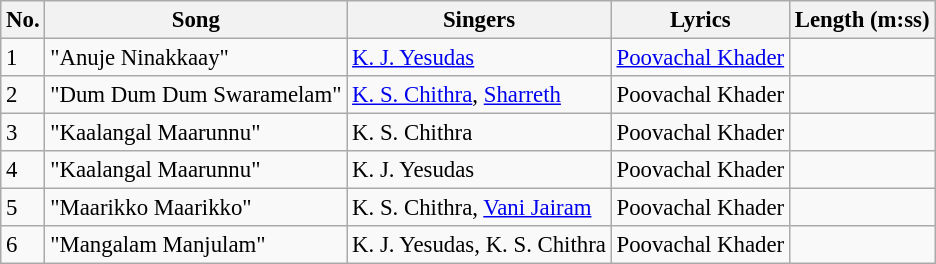<table class="wikitable" style="font-size:95%;">
<tr>
<th>No.</th>
<th>Song</th>
<th>Singers</th>
<th>Lyrics</th>
<th>Length (m:ss)</th>
</tr>
<tr>
<td>1</td>
<td>"Anuje Ninakkaay"</td>
<td><a href='#'>K. J. Yesudas</a></td>
<td><a href='#'>Poovachal Khader</a></td>
<td></td>
</tr>
<tr>
<td>2</td>
<td>"Dum Dum Dum Swaramelam"</td>
<td><a href='#'>K. S. Chithra</a>, <a href='#'>Sharreth</a></td>
<td>Poovachal Khader</td>
<td></td>
</tr>
<tr>
<td>3</td>
<td>"Kaalangal Maarunnu"</td>
<td>K. S. Chithra</td>
<td>Poovachal Khader</td>
<td></td>
</tr>
<tr>
<td>4</td>
<td>"Kaalangal Maarunnu"</td>
<td>K. J. Yesudas</td>
<td>Poovachal Khader</td>
<td></td>
</tr>
<tr>
<td>5</td>
<td>"Maarikko Maarikko"</td>
<td>K. S. Chithra, <a href='#'>Vani Jairam</a></td>
<td>Poovachal Khader</td>
<td></td>
</tr>
<tr>
<td>6</td>
<td>"Mangalam Manjulam"</td>
<td>K. J. Yesudas, K. S. Chithra</td>
<td>Poovachal Khader</td>
<td></td>
</tr>
</table>
